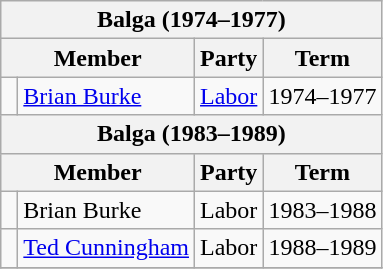<table class="wikitable">
<tr>
<th colspan="4">Balga (1974–1977)</th>
</tr>
<tr>
<th colspan="2">Member</th>
<th>Party</th>
<th>Term</th>
</tr>
<tr>
<td> </td>
<td><a href='#'>Brian Burke</a></td>
<td><a href='#'>Labor</a></td>
<td>1974–1977</td>
</tr>
<tr>
<th colspan="4">Balga (1983–1989)</th>
</tr>
<tr>
<th colspan="2">Member</th>
<th>Party</th>
<th>Term</th>
</tr>
<tr>
<td> </td>
<td>Brian Burke</td>
<td>Labor</td>
<td>1983–1988</td>
</tr>
<tr>
<td> </td>
<td><a href='#'>Ted Cunningham</a></td>
<td>Labor</td>
<td>1988–1989</td>
</tr>
<tr>
</tr>
</table>
